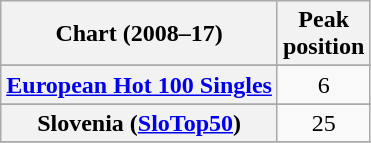<table class="wikitable sortable plainrowheaders">
<tr>
<th>Chart (2008–17)</th>
<th>Peak<br>position</th>
</tr>
<tr>
</tr>
<tr>
</tr>
<tr>
</tr>
<tr>
<th scope="row"><a href='#'>European Hot 100 Singles</a></th>
<td style="text-align:center;">6</td>
</tr>
<tr>
</tr>
<tr>
</tr>
<tr>
</tr>
<tr>
<th scope="row">Slovenia (<a href='#'>SloTop50</a>)</th>
<td align=center>25</td>
</tr>
<tr>
</tr>
</table>
